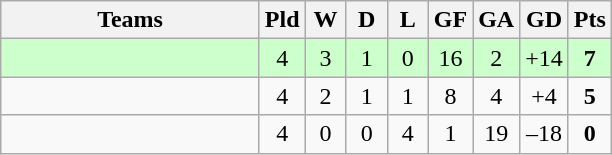<table class="wikitable" style="text-align: center;">
<tr>
<th width=165>Teams</th>
<th width=20>Pld</th>
<th width=20>W</th>
<th width=20>D</th>
<th width=20>L</th>
<th width=20>GF</th>
<th width=20>GA</th>
<th width=20>GD</th>
<th width=20>Pts</th>
</tr>
<tr align=center style="background:#ccffcc;">
<td style="text-align:left;"></td>
<td>4</td>
<td>3</td>
<td>1</td>
<td>0</td>
<td>16</td>
<td>2</td>
<td>+14</td>
<td><strong>7</strong></td>
</tr>
<tr align=center>
<td style="text-align:left;"></td>
<td>4</td>
<td>2</td>
<td>1</td>
<td>1</td>
<td>8</td>
<td>4</td>
<td>+4</td>
<td><strong>5</strong></td>
</tr>
<tr align=center>
<td style="text-align:left;"></td>
<td>4</td>
<td>0</td>
<td>0</td>
<td>4</td>
<td>1</td>
<td>19</td>
<td>–18</td>
<td><strong>0</strong></td>
</tr>
</table>
